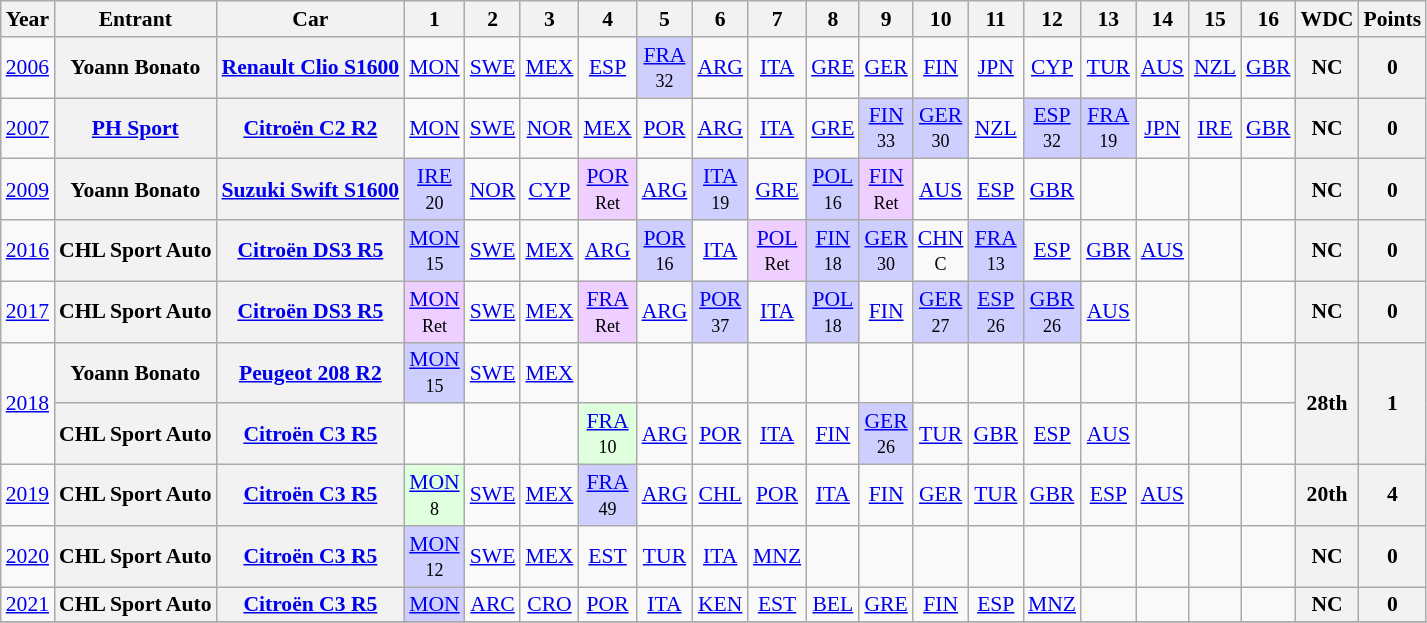<table class="wikitable" border="1" style="text-align:center; font-size:90%;">
<tr>
<th>Year</th>
<th>Entrant</th>
<th>Car</th>
<th>1</th>
<th>2</th>
<th>3</th>
<th>4</th>
<th>5</th>
<th>6</th>
<th>7</th>
<th>8</th>
<th>9</th>
<th>10</th>
<th>11</th>
<th>12</th>
<th>13</th>
<th>14</th>
<th>15</th>
<th>16</th>
<th>WDC</th>
<th>Points</th>
</tr>
<tr>
<td><a href='#'>2006</a></td>
<th>Yoann Bonato</th>
<th><a href='#'>Renault Clio S1600</a></th>
<td><a href='#'>MON</a></td>
<td><a href='#'>SWE</a></td>
<td><a href='#'>MEX</a></td>
<td><a href='#'>ESP</a></td>
<td style="background:#CFCFFF;"><a href='#'>FRA</a><br><small>32</small></td>
<td><a href='#'>ARG</a></td>
<td><a href='#'>ITA</a></td>
<td><a href='#'>GRE</a></td>
<td><a href='#'>GER</a></td>
<td><a href='#'>FIN</a></td>
<td><a href='#'>JPN</a></td>
<td><a href='#'>CYP</a></td>
<td><a href='#'>TUR</a></td>
<td><a href='#'>AUS</a></td>
<td><a href='#'>NZL</a></td>
<td><a href='#'>GBR</a></td>
<th>NC</th>
<th>0</th>
</tr>
<tr>
<td><a href='#'>2007</a></td>
<th><a href='#'>PH Sport</a></th>
<th><a href='#'>Citroën C2 R2</a></th>
<td><a href='#'>MON</a></td>
<td><a href='#'>SWE</a></td>
<td><a href='#'>NOR</a></td>
<td><a href='#'>MEX</a></td>
<td><a href='#'>POR</a></td>
<td><a href='#'>ARG</a></td>
<td><a href='#'>ITA</a></td>
<td><a href='#'>GRE</a></td>
<td style="background:#CFCFFF;"><a href='#'>FIN</a><br><small>33</small></td>
<td style="background:#CFCFFF;"><a href='#'>GER</a><br><small>30</small></td>
<td><a href='#'>NZL</a></td>
<td style="background:#CFCFFF;"><a href='#'>ESP</a><br><small>32</small></td>
<td style="background:#CFCFFF;"><a href='#'>FRA</a><br><small>19</small></td>
<td><a href='#'>JPN</a></td>
<td><a href='#'>IRE</a></td>
<td><a href='#'>GBR</a></td>
<th>NC</th>
<th>0</th>
</tr>
<tr>
<td><a href='#'>2009</a></td>
<th>Yoann Bonato</th>
<th><a href='#'>Suzuki Swift S1600</a></th>
<td style="background:#CFCFFF;"><a href='#'>IRE</a><br><small>20</small></td>
<td><a href='#'>NOR</a></td>
<td><a href='#'>CYP</a></td>
<td style="background:#EFCFFF;"><a href='#'>POR</a><br><small>Ret</small></td>
<td><a href='#'>ARG</a></td>
<td style="background:#CFCFFF;"><a href='#'>ITA</a><br><small>19</small></td>
<td><a href='#'>GRE</a></td>
<td style="background:#CFCFFF;"><a href='#'>POL</a><br><small>16</small></td>
<td style="background:#EFCFFF;"><a href='#'>FIN</a><br><small>Ret</small></td>
<td><a href='#'>AUS</a></td>
<td><a href='#'>ESP</a></td>
<td><a href='#'>GBR</a></td>
<td></td>
<td></td>
<td></td>
<td></td>
<th>NC</th>
<th>0</th>
</tr>
<tr>
<td><a href='#'>2016</a></td>
<th>CHL Sport Auto</th>
<th><a href='#'>Citroën DS3 R5</a></th>
<td style="background:#CFCFFF;"><a href='#'>MON</a><br><small>15</small></td>
<td><a href='#'>SWE</a></td>
<td><a href='#'>MEX</a></td>
<td><a href='#'>ARG</a></td>
<td style="background:#CFCFFF;"><a href='#'>POR</a><br><small>16</small></td>
<td><a href='#'>ITA</a></td>
<td style="background:#EFCFFF;"><a href='#'>POL</a><br><small>Ret</small></td>
<td style="background:#CFCFFF;"><a href='#'>FIN</a><br><small>18</small></td>
<td style="background:#CFCFFF;"><a href='#'>GER</a><br><small>30</small></td>
<td><a href='#'>CHN</a><br><small>C</small></td>
<td style="background:#CFCFFF;"><a href='#'>FRA</a><br><small>13</small></td>
<td><a href='#'>ESP</a></td>
<td><a href='#'>GBR</a></td>
<td><a href='#'>AUS</a></td>
<td></td>
<td></td>
<th>NC</th>
<th>0</th>
</tr>
<tr>
<td><a href='#'>2017</a></td>
<th>CHL Sport Auto</th>
<th><a href='#'>Citroën DS3 R5</a></th>
<td style="background:#EFCFFF;"><a href='#'>MON</a><br><small>Ret</small></td>
<td><a href='#'>SWE</a></td>
<td><a href='#'>MEX</a></td>
<td style="background:#EFCFFF;"><a href='#'>FRA</a><br><small>Ret</small></td>
<td><a href='#'>ARG</a></td>
<td style="background:#CFCFFF;"><a href='#'>POR</a><br><small>37</small></td>
<td><a href='#'>ITA</a></td>
<td style="background:#CFCFFF;"><a href='#'>POL</a><br><small>18</small></td>
<td><a href='#'>FIN</a></td>
<td style="background:#CFCFFF;"><a href='#'>GER</a><br><small>27</small></td>
<td style="background:#CFCFFF;"><a href='#'>ESP</a><br><small>26</small></td>
<td style="background:#CFCFFF;"><a href='#'>GBR</a><br><small>26</small></td>
<td><a href='#'>AUS</a></td>
<td></td>
<td></td>
<td></td>
<th>NC</th>
<th>0</th>
</tr>
<tr>
<td rowspan=2><a href='#'>2018</a></td>
<th>Yoann Bonato</th>
<th><a href='#'>Peugeot 208 R2</a></th>
<td style="background:#CFCFFF;"><a href='#'>MON</a><br><small>15</small></td>
<td><a href='#'>SWE</a></td>
<td><a href='#'>MEX</a></td>
<td></td>
<td></td>
<td></td>
<td></td>
<td></td>
<td></td>
<td></td>
<td></td>
<td></td>
<td></td>
<td></td>
<td></td>
<td></td>
<th rowspan=2>28th</th>
<th rowspan=2>1</th>
</tr>
<tr>
<th>CHL Sport Auto</th>
<th><a href='#'>Citroën C3 R5</a></th>
<td></td>
<td></td>
<td></td>
<td style="background:#DFFFDF;"><a href='#'>FRA</a><br><small>10</small></td>
<td><a href='#'>ARG</a></td>
<td><a href='#'>POR</a></td>
<td><a href='#'>ITA</a></td>
<td><a href='#'>FIN</a></td>
<td style="background:#CFCFFF;"><a href='#'>GER</a><br><small>26</small></td>
<td><a href='#'>TUR</a></td>
<td><a href='#'>GBR</a></td>
<td><a href='#'>ESP</a></td>
<td><a href='#'>AUS</a></td>
<td></td>
<td></td>
<td></td>
</tr>
<tr>
<td><a href='#'>2019</a></td>
<th>CHL Sport Auto</th>
<th><a href='#'>Citroën C3 R5</a></th>
<td style="background:#DFFFDF;"><a href='#'>MON</a><br><small>8</small></td>
<td><a href='#'>SWE</a></td>
<td><a href='#'>MEX</a></td>
<td style="background:#CFCFFF;"><a href='#'>FRA</a><br><small>49</small></td>
<td><a href='#'>ARG</a></td>
<td><a href='#'>CHL</a></td>
<td><a href='#'>POR</a></td>
<td><a href='#'>ITA</a></td>
<td><a href='#'>FIN</a></td>
<td><a href='#'>GER</a></td>
<td><a href='#'>TUR</a></td>
<td><a href='#'>GBR</a></td>
<td><a href='#'>ESP</a></td>
<td><a href='#'>AUS</a><br></td>
<td></td>
<td></td>
<th>20th</th>
<th>4</th>
</tr>
<tr>
<td><a href='#'>2020</a></td>
<th>CHL Sport Auto</th>
<th><a href='#'>Citroën C3 R5</a></th>
<td style="background:#CFCFFF;"><a href='#'>MON</a><br><small>12</small></td>
<td><a href='#'>SWE</a></td>
<td><a href='#'>MEX</a></td>
<td><a href='#'>EST</a></td>
<td><a href='#'>TUR</a></td>
<td><a href='#'>ITA</a></td>
<td><a href='#'>MNZ</a></td>
<td></td>
<td></td>
<td></td>
<td></td>
<td></td>
<td></td>
<td></td>
<td></td>
<td></td>
<th>NC</th>
<th>0</th>
</tr>
<tr>
<td><a href='#'>2021</a></td>
<th>CHL Sport Auto</th>
<th><a href='#'>Citroën C3 R5</a></th>
<td style="background:#CFCFFF;"><a href='#'>MON</a><br></td>
<td><a href='#'>ARC</a></td>
<td><a href='#'>CRO</a></td>
<td><a href='#'>POR</a></td>
<td><a href='#'>ITA</a></td>
<td><a href='#'>KEN</a></td>
<td><a href='#'>EST</a></td>
<td><a href='#'>BEL</a></td>
<td><a href='#'>GRE</a></td>
<td><a href='#'>FIN</a></td>
<td><a href='#'>ESP</a></td>
<td><a href='#'>MNZ</a></td>
<td></td>
<td></td>
<td></td>
<td></td>
<th>NC</th>
<th>0</th>
</tr>
<tr>
</tr>
</table>
